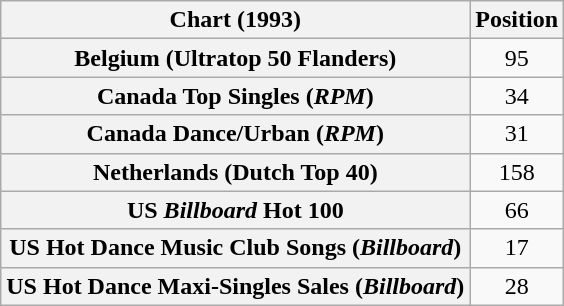<table class="wikitable sortable plainrowheaders" style="text-align:center">
<tr>
<th scope="col">Chart (1993)</th>
<th scope="col">Position</th>
</tr>
<tr>
<th scope="row">Belgium (Ultratop 50 Flanders)</th>
<td>95</td>
</tr>
<tr>
<th scope="row">Canada Top Singles (<em>RPM</em>)</th>
<td>34</td>
</tr>
<tr>
<th scope="row">Canada Dance/Urban (<em>RPM</em>)</th>
<td>31</td>
</tr>
<tr>
<th scope="row">Netherlands (Dutch Top 40)</th>
<td>158</td>
</tr>
<tr>
<th scope="row">US <em>Billboard</em> Hot 100</th>
<td>66</td>
</tr>
<tr>
<th scope="row">US Hot Dance Music Club Songs (<em>Billboard</em>)</th>
<td>17</td>
</tr>
<tr>
<th scope="row">US Hot Dance Maxi-Singles Sales (<em>Billboard</em>)</th>
<td>28</td>
</tr>
</table>
